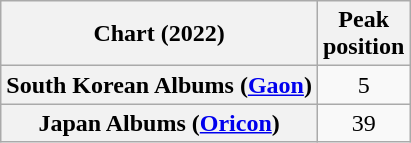<table class="wikitable plainrowheaders" style="text-align:center">
<tr>
<th scope="col">Chart (2022)</th>
<th scope="col">Peak<br>position</th>
</tr>
<tr>
<th scope="row">South Korean Albums (<a href='#'>Gaon</a>)</th>
<td>5</td>
</tr>
<tr>
<th scope="row">Japan Albums (<a href='#'>Oricon</a>)</th>
<td>39</td>
</tr>
</table>
